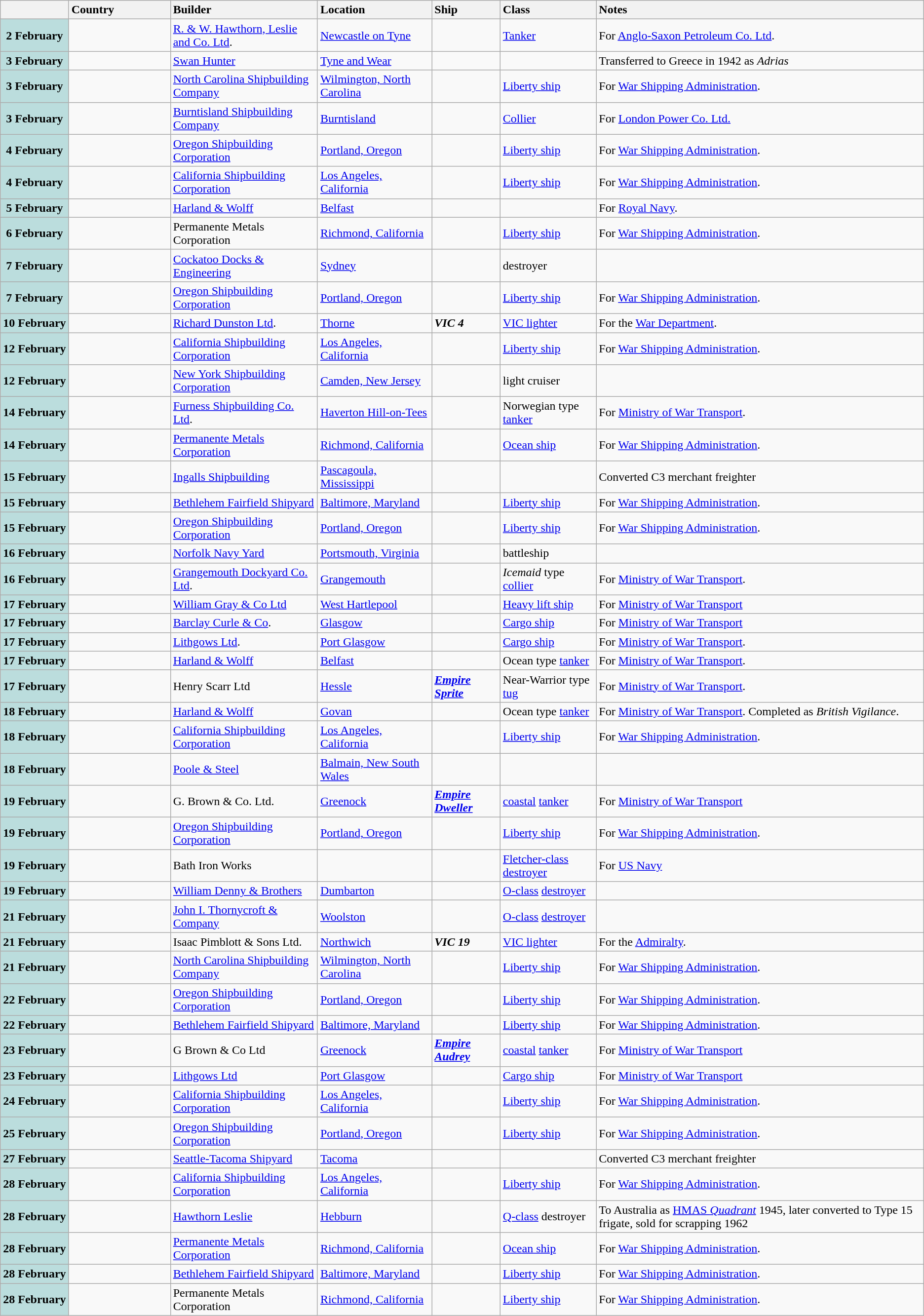<table class="wikitable">
<tr>
<th></th>
<th width="130"  style="text-align: left;">Country</th>
<th style="text-align: left;">Builder</th>
<th style="text-align: left;">Location</th>
<th style="text-align: left;">Ship</th>
<th style="text-align: left;">Class</th>
<th style="text-align: left;">Notes</th>
</tr>
<tr ---->
<th style="background: #bbdddd;">2 February</th>
<td></td>
<td><a href='#'>R. & W. Hawthorn, Leslie and Co. Ltd</a>.</td>
<td><a href='#'>Newcastle on Tyne</a></td>
<td><strong></strong></td>
<td><a href='#'>Tanker</a></td>
<td>For <a href='#'>Anglo-Saxon Petroleum Co. Ltd</a>.</td>
</tr>
<tr>
<th style="background: #bbdddd;">3 February</th>
<td></td>
<td><a href='#'>Swan Hunter</a></td>
<td><a href='#'>Tyne and Wear</a></td>
<td><strong></strong></td>
<td></td>
<td>Transferred to Greece in 1942 as <em>Adrias</em></td>
</tr>
<tr --->
<th style="background: #bbdddd;">3 February</th>
<td></td>
<td><a href='#'>North Carolina Shipbuilding Company</a></td>
<td><a href='#'>Wilmington, North Carolina</a></td>
<td><strong></strong></td>
<td><a href='#'>Liberty ship</a></td>
<td>For <a href='#'>War Shipping Administration</a>.</td>
</tr>
<tr>
<th style="background: #bbdddd;">3 February</th>
<td></td>
<td><a href='#'>Burntisland Shipbuilding Company</a></td>
<td><a href='#'>Burntisland</a></td>
<td><strong></strong></td>
<td><a href='#'>Collier</a></td>
<td>For <a href='#'>London Power Co. Ltd.</a></td>
</tr>
<tr --->
<th style="background: #bbdddd;">4 February</th>
<td></td>
<td><a href='#'>Oregon Shipbuilding Corporation</a></td>
<td><a href='#'>Portland, Oregon</a></td>
<td><strong></strong></td>
<td><a href='#'>Liberty ship</a></td>
<td>For <a href='#'>War Shipping Administration</a>.</td>
</tr>
<tr --->
<th style="background: #bbdddd;">4 February</th>
<td></td>
<td><a href='#'>California Shipbuilding Corporation</a></td>
<td><a href='#'>Los Angeles, California</a></td>
<td><strong></strong></td>
<td><a href='#'>Liberty ship</a></td>
<td>For <a href='#'>War Shipping Administration</a>.</td>
</tr>
<tr ---->
<th style="background: #bbdddd;">5 February</th>
<td></td>
<td><a href='#'>Harland & Wolff</a></td>
<td><a href='#'>Belfast</a></td>
<td><strong></strong></td>
<td></td>
<td>For <a href='#'>Royal Navy</a>.</td>
</tr>
<tr --->
<th style="background: #bbdddd;">6 February</th>
<td></td>
<td>Permanente Metals Corporation</td>
<td><a href='#'>Richmond, California</a></td>
<td><strong></strong></td>
<td><a href='#'>Liberty ship</a></td>
<td>For <a href='#'>War Shipping Administration</a>.</td>
</tr>
<tr>
<th style="background: #bbdddd;">7 February</th>
<td></td>
<td><a href='#'>Cockatoo Docks & Engineering</a></td>
<td><a href='#'>Sydney</a></td>
<td><strong></strong></td>
<td> destroyer</td>
<td></td>
</tr>
<tr --->
<th style="background: #bbdddd;">7 February</th>
<td></td>
<td><a href='#'>Oregon Shipbuilding Corporation</a></td>
<td><a href='#'>Portland, Oregon</a></td>
<td><strong></strong></td>
<td><a href='#'>Liberty ship</a></td>
<td>For <a href='#'>War Shipping Administration</a>.</td>
</tr>
<tr ---->
<th style="background: #bbdddd;">10 February</th>
<td></td>
<td><a href='#'>Richard Dunston Ltd</a>.</td>
<td><a href='#'>Thorne</a></td>
<td><strong><em>VIC 4</em></strong></td>
<td><a href='#'>VIC lighter</a></td>
<td>For the <a href='#'>War Department</a>.</td>
</tr>
<tr --->
<th style="background: #bbdddd;">12 February</th>
<td></td>
<td><a href='#'>California Shipbuilding Corporation</a></td>
<td><a href='#'>Los Angeles, California</a></td>
<td><strong></strong></td>
<td><a href='#'>Liberty ship</a></td>
<td>For <a href='#'>War Shipping Administration</a>.</td>
</tr>
<tr>
<th style="background: #bbdddd;">12 February</th>
<td></td>
<td><a href='#'>New York Shipbuilding Corporation</a></td>
<td><a href='#'>Camden, New Jersey</a></td>
<td><strong></strong></td>
<td> light cruiser</td>
<td></td>
</tr>
<tr>
<th style="background: #bbdddd;">14 February</th>
<td></td>
<td><a href='#'>Furness Shipbuilding Co. Ltd</a>.</td>
<td><a href='#'>Haverton Hill-on-Tees</a></td>
<td><strong></strong></td>
<td>Norwegian type <a href='#'>tanker</a></td>
<td>For <a href='#'>Ministry of War Transport</a>.</td>
</tr>
<tr --->
<th style="background: #bbdddd;">14 February</th>
<td></td>
<td><a href='#'>Permanente Metals Corporation</a></td>
<td><a href='#'>Richmond, California</a></td>
<td><strong></strong></td>
<td><a href='#'>Ocean ship</a></td>
<td>For <a href='#'>War Shipping Administration</a>.</td>
</tr>
<tr>
<th style="background: #bbdddd;">15 February</th>
<td></td>
<td><a href='#'>Ingalls Shipbuilding</a></td>
<td><a href='#'>Pascagoula, Mississippi</a></td>
<td><strong></strong></td>
<td></td>
<td>Converted C3 merchant freighter</td>
</tr>
<tr --->
<th style="background: #bbdddd;">15 February</th>
<td></td>
<td><a href='#'>Bethlehem Fairfield Shipyard</a></td>
<td><a href='#'>Baltimore, Maryland</a></td>
<td><strong></strong></td>
<td><a href='#'>Liberty ship</a></td>
<td>For <a href='#'>War Shipping Administration</a>.</td>
</tr>
<tr --->
<th style="background: #bbdddd;">15 February</th>
<td></td>
<td><a href='#'>Oregon Shipbuilding Corporation</a></td>
<td><a href='#'>Portland, Oregon</a></td>
<td><strong></strong></td>
<td><a href='#'>Liberty ship</a></td>
<td>For <a href='#'>War Shipping Administration</a>.</td>
</tr>
<tr>
<th style="background: #bbdddd;">16 February</th>
<td></td>
<td><a href='#'>Norfolk Navy Yard</a></td>
<td><a href='#'>Portsmouth, Virginia</a></td>
<td><strong></strong></td>
<td> battleship</td>
<td></td>
</tr>
<tr ---->
<th style="background: #bbdddd;">16 February</th>
<td></td>
<td><a href='#'>Grangemouth Dockyard Co. Ltd</a>.</td>
<td><a href='#'>Grangemouth</a></td>
<td><strong></strong></td>
<td><em>Icemaid</em> type <a href='#'>collier</a></td>
<td>For <a href='#'>Ministry of War Transport</a>.</td>
</tr>
<tr>
<th style="background: #bbdddd;">17 February</th>
<td></td>
<td><a href='#'>William Gray & Co Ltd</a></td>
<td><a href='#'>West Hartlepool</a></td>
<td><strong></strong></td>
<td><a href='#'>Heavy lift ship</a></td>
<td>For <a href='#'>Ministry of War Transport</a></td>
</tr>
<tr>
<th style="background: #bbdddd;">17 February</th>
<td></td>
<td><a href='#'>Barclay Curle & Co</a>.</td>
<td><a href='#'>Glasgow</a></td>
<td><strong></strong></td>
<td><a href='#'>Cargo ship</a></td>
<td>For <a href='#'>Ministry of War Transport</a></td>
</tr>
<tr ---->
<th style="background: #bbdddd;">17 February</th>
<td></td>
<td><a href='#'>Lithgows Ltd</a>.</td>
<td><a href='#'>Port Glasgow</a></td>
<td><strong></strong></td>
<td><a href='#'>Cargo ship</a></td>
<td>For <a href='#'>Ministry of War Transport</a>.</td>
</tr>
<tr ---->
<th style="background: #bbdddd;">17 February</th>
<td></td>
<td><a href='#'>Harland & Wolff</a></td>
<td><a href='#'>Belfast</a></td>
<td><strong></strong></td>
<td>Ocean type <a href='#'>tanker</a></td>
<td>For <a href='#'>Ministry of War Transport</a>.</td>
</tr>
<tr>
<th style="background: #bbdddd;">17 February</th>
<td></td>
<td>Henry Scarr Ltd</td>
<td><a href='#'>Hessle</a></td>
<td><strong><em><a href='#'>Empire Sprite</a></em></strong></td>
<td>Near-Warrior type <a href='#'>tug</a></td>
<td>For <a href='#'>Ministry of War Transport</a>.</td>
</tr>
<tr ---->
<th style="background: #bbdddd;">18 February</th>
<td></td>
<td><a href='#'>Harland & Wolff</a></td>
<td><a href='#'>Govan</a></td>
<td><strong></strong></td>
<td>Ocean type <a href='#'>tanker</a></td>
<td>For <a href='#'>Ministry of War Transport</a>. Completed as <em>British Vigilance</em>.</td>
</tr>
<tr --->
<th style="background: #bbdddd;">18 February</th>
<td></td>
<td><a href='#'>California Shipbuilding Corporation</a></td>
<td><a href='#'>Los Angeles, California</a></td>
<td><strong></strong></td>
<td><a href='#'>Liberty ship</a></td>
<td>For <a href='#'>War Shipping Administration</a>.</td>
</tr>
<tr>
<th style="background: #bbdddd;">18 February</th>
<td></td>
<td><a href='#'>Poole & Steel</a></td>
<td><a href='#'>Balmain, New South Wales</a></td>
<td><strong></strong></td>
<td></td>
<td></td>
</tr>
<tr>
<th style="background: #bbdddd;">19 February</th>
<td></td>
<td>G. Brown & Co. Ltd.</td>
<td><a href='#'>Greenock</a></td>
<td><a href='#'><strong><em>Empire Dweller</em></strong></a></td>
<td><a href='#'>coastal</a> <a href='#'>tanker</a></td>
<td>For <a href='#'>Ministry of War Transport</a></td>
</tr>
<tr --->
<th style="background: #bbdddd;">19 February</th>
<td></td>
<td><a href='#'>Oregon Shipbuilding Corporation</a></td>
<td><a href='#'>Portland, Oregon</a></td>
<td><strong></strong></td>
<td><a href='#'>Liberty ship</a></td>
<td>For <a href='#'>War Shipping Administration</a>.</td>
</tr>
<tr>
<th style="background: #bbdddd;">19 February</th>
<td></td>
<td>Bath Iron Works</td>
<td></td>
<td><strong></strong></td>
<td><a href='#'>Fletcher-class destroyer</a></td>
<td>For <a href='#'>US Navy</a></td>
</tr>
<tr>
<th style="background: #bbdddd;">19 February</th>
<td></td>
<td><a href='#'>William Denny & Brothers</a></td>
<td><a href='#'>Dumbarton</a></td>
<td><strong></strong></td>
<td><a href='#'>O-class</a> <a href='#'>destroyer</a></td>
<td></td>
</tr>
<tr>
<th style="background: #bbdddd;">21 February</th>
<td></td>
<td><a href='#'>John I. Thornycroft & Company</a></td>
<td><a href='#'>Woolston</a></td>
<td><strong></strong></td>
<td><a href='#'>O-class</a> <a href='#'>destroyer</a></td>
<td></td>
</tr>
<tr ---->
<th style="background: #bbdddd;">21 February</th>
<td></td>
<td>Isaac Pimblott & Sons Ltd.</td>
<td><a href='#'>Northwich</a></td>
<td><strong><em>VIC 19</em></strong></td>
<td><a href='#'>VIC lighter</a></td>
<td>For the <a href='#'>Admiralty</a>.</td>
</tr>
<tr --->
<th style="background: #bbdddd;">21 February</th>
<td></td>
<td><a href='#'>North Carolina Shipbuilding Company</a></td>
<td><a href='#'>Wilmington, North Carolina</a></td>
<td><strong></strong></td>
<td><a href='#'>Liberty ship</a></td>
<td>For <a href='#'>War Shipping Administration</a>.</td>
</tr>
<tr --->
<th style="background: #bbdddd;">22 February</th>
<td></td>
<td><a href='#'>Oregon Shipbuilding Corporation</a></td>
<td><a href='#'>Portland, Oregon</a></td>
<td><strong></strong></td>
<td><a href='#'>Liberty ship</a></td>
<td>For <a href='#'>War Shipping Administration</a>.</td>
</tr>
<tr --->
<th style="background: #bbdddd;">22 February</th>
<td></td>
<td><a href='#'>Bethlehem Fairfield Shipyard</a></td>
<td><a href='#'>Baltimore, Maryland</a></td>
<td><strong></strong></td>
<td><a href='#'>Liberty ship</a></td>
<td>For <a href='#'>War Shipping Administration</a>.</td>
</tr>
<tr>
<th style="background: #bbdddd;">23 February</th>
<td></td>
<td>G Brown & Co Ltd</td>
<td><a href='#'>Greenock</a></td>
<td><a href='#'><strong><em>Empire Audrey</em></strong></a></td>
<td><a href='#'>coastal</a> <a href='#'>tanker</a></td>
<td>For <a href='#'>Ministry of War Transport</a></td>
</tr>
<tr>
<th style="background: #bbdddd;">23 February</th>
<td></td>
<td><a href='#'>Lithgows Ltd</a></td>
<td><a href='#'>Port Glasgow</a></td>
<td><strong></strong></td>
<td><a href='#'>Cargo ship</a></td>
<td>For <a href='#'>Ministry of War Transport</a></td>
</tr>
<tr --->
<th style="background: #bbdddd;">24 February</th>
<td></td>
<td><a href='#'>California Shipbuilding Corporation</a></td>
<td><a href='#'>Los Angeles, California</a></td>
<td><strong></strong></td>
<td><a href='#'>Liberty ship</a></td>
<td>For <a href='#'>War Shipping Administration</a>.</td>
</tr>
<tr --->
<th style="background: #bbdddd;">25 February</th>
<td></td>
<td><a href='#'>Oregon Shipbuilding Corporation</a></td>
<td><a href='#'>Portland, Oregon</a></td>
<td><strong></strong></td>
<td><a href='#'>Liberty ship</a></td>
<td>For <a href='#'>War Shipping Administration</a>.</td>
</tr>
<tr>
<th style="background: #bbdddd;">27 February</th>
<td></td>
<td><a href='#'>Seattle-Tacoma Shipyard</a></td>
<td><a href='#'>Tacoma</a></td>
<td><strong></strong></td>
<td></td>
<td>Converted C3 merchant freighter</td>
</tr>
<tr --->
<th style="background: #bbdddd;">28 February</th>
<td></td>
<td><a href='#'>California Shipbuilding Corporation</a></td>
<td><a href='#'>Los Angeles, California</a></td>
<td><strong></strong></td>
<td><a href='#'>Liberty ship</a></td>
<td>For <a href='#'>War Shipping Administration</a>.</td>
</tr>
<tr>
<th style="background: #bbdddd;">28 February</th>
<td></td>
<td><a href='#'>Hawthorn Leslie</a></td>
<td><a href='#'>Hebburn</a></td>
<td><strong></strong></td>
<td><a href='#'>Q-class</a> destroyer</td>
<td>To Australia as <a href='#'>HMAS <em>Quadrant</em></a> 1945, later converted to Type 15 frigate, sold for scrapping 1962</td>
</tr>
<tr --->
<th style="background: #bbdddd;">28 February</th>
<td></td>
<td><a href='#'>Permanente Metals Corporation</a></td>
<td><a href='#'>Richmond, California</a></td>
<td><strong></strong></td>
<td><a href='#'>Ocean ship</a></td>
<td>For <a href='#'>War Shipping Administration</a>.</td>
</tr>
<tr --->
<th style="background: #bbdddd;">28 February</th>
<td></td>
<td><a href='#'>Bethlehem Fairfield Shipyard</a></td>
<td><a href='#'>Baltimore, Maryland</a></td>
<td><strong></strong></td>
<td><a href='#'>Liberty ship</a></td>
<td>For <a href='#'>War Shipping Administration</a>.</td>
</tr>
<tr --->
<th style="background: #bbdddd;">28 February</th>
<td></td>
<td>Permanente Metals Corporation</td>
<td><a href='#'>Richmond, California</a></td>
<td><strong></strong></td>
<td><a href='#'>Liberty ship</a></td>
<td>For <a href='#'>War Shipping Administration</a>.</td>
</tr>
</table>
